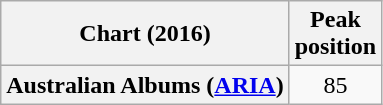<table class="wikitable sortable plainrowheaders" style="text-align:center">
<tr>
<th scope="col">Chart (2016)</th>
<th scope="col">Peak<br> position</th>
</tr>
<tr>
<th scope="row">Australian Albums (<a href='#'>ARIA</a>)</th>
<td>85</td>
</tr>
</table>
